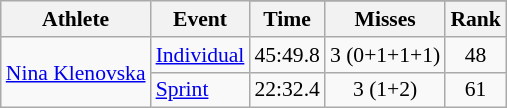<table class="wikitable" style="font-size:90%">
<tr>
<th rowspan="2">Athlete</th>
<th rowspan="2">Event</th>
</tr>
<tr>
<th>Time</th>
<th>Misses</th>
<th>Rank</th>
</tr>
<tr align=center>
<td align=left rowspan=2><a href='#'>Nina Klenovska</a></td>
<td align=left><a href='#'>Individual</a></td>
<td>45:49.8</td>
<td>3 (0+1+1+1)</td>
<td>48</td>
</tr>
<tr align=center>
<td align=left><a href='#'>Sprint</a></td>
<td>22:32.4</td>
<td>3 (1+2)</td>
<td>61</td>
</tr>
</table>
